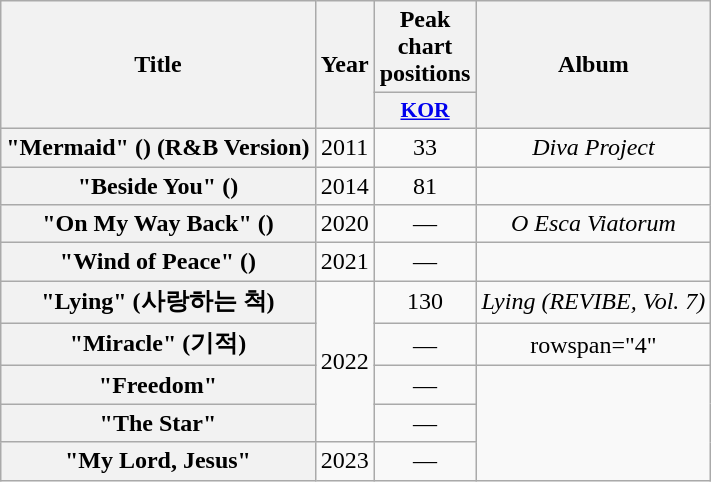<table class="wikitable plainrowheaders" style="text-align:center;">
<tr>
<th rowspan="2" scope="col">Title</th>
<th rowspan="2" scope="col">Year</th>
<th>Peak chart positions</th>
<th rowspan="2" scope="col">Album</th>
</tr>
<tr>
<th scope="col" style="width:2.5em;font-size:90%;"><a href='#'>KOR</a><br></th>
</tr>
<tr>
<th scope="row">"Mermaid" () (R&B Version)<br></th>
<td>2011</td>
<td>33</td>
<td><em>Diva Project</em></td>
</tr>
<tr>
<th scope="row">"Beside You" ()<br></th>
<td>2014</td>
<td>81</td>
<td></td>
</tr>
<tr>
<th scope="row">"On My Way Back" ()<br></th>
<td>2020</td>
<td>—</td>
<td><em>O Esca Viatorum</em></td>
</tr>
<tr>
<th scope="row">"Wind of Peace" ()<br></th>
<td>2021</td>
<td>—</td>
<td></td>
</tr>
<tr>
<th scope="row">"Lying" (사랑하는 척)<br></th>
<td rowspan="4">2022</td>
<td>130</td>
<td><em>Lying (REVIBE, Vol. 7)</em></td>
</tr>
<tr>
<th scope="row">"Miracle" (기적)<br></th>
<td>—</td>
<td>rowspan="4" </td>
</tr>
<tr>
<th scope="row">"Freedom"<br></th>
<td>—</td>
</tr>
<tr>
<th scope="row">"The Star"<br></th>
<td>—</td>
</tr>
<tr>
<th scope="row">"My Lord, Jesus"<br></th>
<td>2023</td>
<td>—</td>
</tr>
</table>
